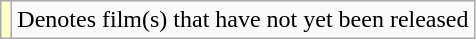<table class="wikitable sortable">
<tr>
<td style="background:#FFFFCC;"></td>
<td>Denotes film(s) that have not yet been released</td>
</tr>
</table>
